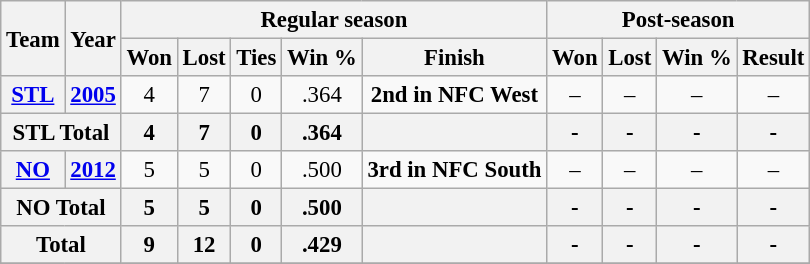<table class="wikitable" style="font-size: 95%; text-align:center;">
<tr>
<th rowspan="2">Team</th>
<th rowspan="2">Year</th>
<th colspan="5">Regular season</th>
<th colspan="4">Post-season</th>
</tr>
<tr>
<th>Won</th>
<th>Lost</th>
<th>Ties</th>
<th>Win %</th>
<th>Finish</th>
<th>Won</th>
<th>Lost</th>
<th>Win %</th>
<th>Result</th>
</tr>
<tr>
<th><a href='#'>STL</a></th>
<th><a href='#'>2005</a></th>
<td>4</td>
<td>7</td>
<td>0</td>
<td>.364</td>
<td><strong>2nd in NFC West</strong></td>
<td>–</td>
<td>–</td>
<td>–</td>
<td>–</td>
</tr>
<tr>
<th colspan="2">STL Total</th>
<th>4</th>
<th>7</th>
<th>0</th>
<th>.364</th>
<th></th>
<th>-</th>
<th>-</th>
<th>-</th>
<th>-</th>
</tr>
<tr>
<th><a href='#'>NO</a></th>
<th><a href='#'>2012</a></th>
<td>5</td>
<td>5</td>
<td>0</td>
<td>.500</td>
<td><strong>3rd in NFC South</strong></td>
<td>–</td>
<td>–</td>
<td>–</td>
<td>–</td>
</tr>
<tr>
<th colspan="2">NO Total</th>
<th>5</th>
<th>5</th>
<th>0</th>
<th>.500</th>
<th></th>
<th>-</th>
<th>-</th>
<th>-</th>
<th>-</th>
</tr>
<tr>
<th colspan="2">Total</th>
<th>9</th>
<th>12</th>
<th>0</th>
<th>.429</th>
<th></th>
<th>-</th>
<th>-</th>
<th>-</th>
<th>-</th>
</tr>
<tr>
</tr>
</table>
